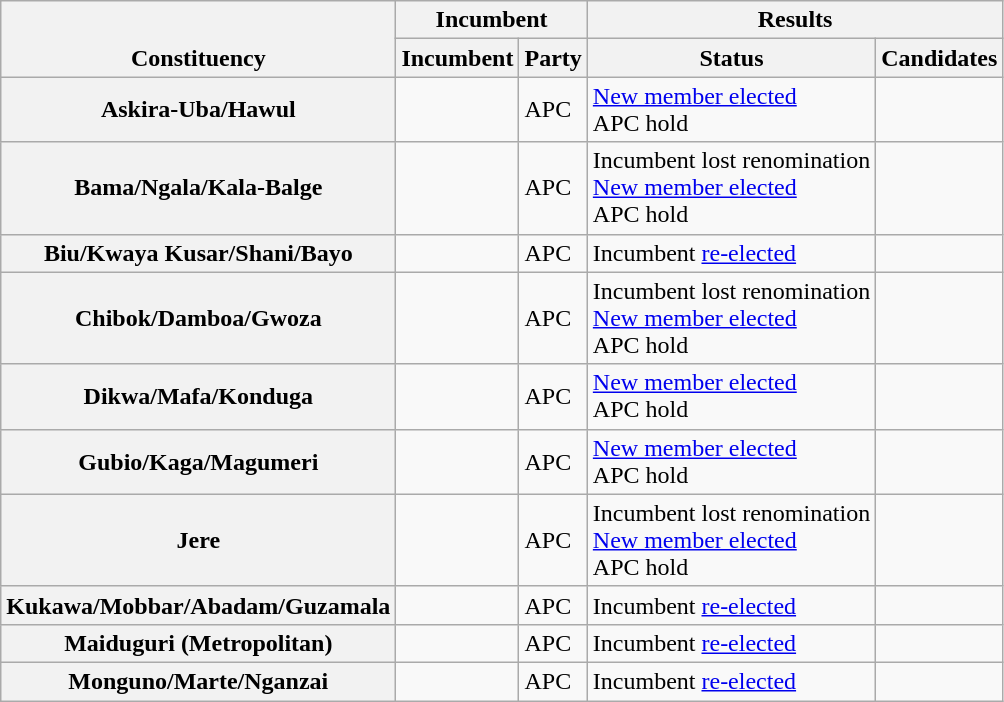<table class="wikitable sortable">
<tr valign=bottom>
<th rowspan=2>Constituency</th>
<th colspan=2>Incumbent</th>
<th colspan=2>Results</th>
</tr>
<tr valign=bottom>
<th>Incumbent</th>
<th>Party</th>
<th>Status</th>
<th>Candidates</th>
</tr>
<tr>
<th>Askira-Uba/Hawul</th>
<td></td>
<td>APC</td>
<td><a href='#'>New member elected</a><br>APC hold</td>
<td nowrap></td>
</tr>
<tr>
<th>Bama/Ngala/Kala-Balge</th>
<td></td>
<td>APC</td>
<td>Incumbent lost renomination<br><a href='#'>New member elected</a><br>APC hold</td>
<td nowrap></td>
</tr>
<tr>
<th>Biu/Kwaya Kusar/Shani/Bayo</th>
<td></td>
<td>APC</td>
<td>Incumbent <a href='#'>re-elected</a></td>
<td nowrap></td>
</tr>
<tr>
<th>Chibok/Damboa/Gwoza</th>
<td></td>
<td>APC</td>
<td>Incumbent lost renomination<br><a href='#'>New member elected</a><br>APC hold</td>
<td nowrap></td>
</tr>
<tr>
<th>Dikwa/Mafa/Konduga</th>
<td></td>
<td>APC</td>
<td><a href='#'>New member elected</a><br>APC hold</td>
<td nowrap></td>
</tr>
<tr>
<th>Gubio/Kaga/Magumeri</th>
<td></td>
<td>APC</td>
<td><a href='#'>New member elected</a><br>APC hold</td>
<td nowrap></td>
</tr>
<tr>
<th>Jere</th>
<td></td>
<td>APC</td>
<td>Incumbent lost renomination<br><a href='#'>New member elected</a><br>APC hold</td>
<td nowrap></td>
</tr>
<tr>
<th>Kukawa/Mobbar/Abadam/Guzamala</th>
<td></td>
<td>APC</td>
<td>Incumbent <a href='#'>re-elected</a></td>
<td nowrap></td>
</tr>
<tr>
<th>Maiduguri (Metropolitan)</th>
<td></td>
<td>APC</td>
<td>Incumbent <a href='#'>re-elected</a></td>
<td nowrap></td>
</tr>
<tr>
<th>Monguno/Marte/Nganzai</th>
<td></td>
<td>APC</td>
<td>Incumbent <a href='#'>re-elected</a></td>
<td nowrap></td>
</tr>
</table>
